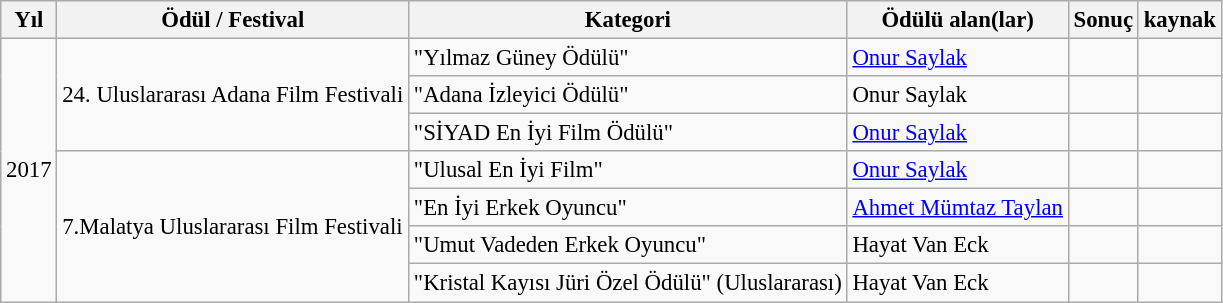<table class="wikitable" style="font-size:95%;">
<tr>
<th>Yıl</th>
<th>Ödül / Festival</th>
<th>Kategori</th>
<th>Ödülü alan(lar)</th>
<th>Sonuç</th>
<th>kaynak</th>
</tr>
<tr>
<td rowspan="7">2017</td>
<td rowspan="3">24. Uluslararası Adana Film Festivali</td>
<td>"Yılmaz Güney Ödülü"</td>
<td><a href='#'>Onur Saylak</a></td>
<td></td>
<td></td>
</tr>
<tr>
<td>"Adana İzleyici Ödülü"</td>
<td>Onur Saylak</td>
<td></td>
<td></td>
</tr>
<tr>
<td>"SİYAD En İyi Film Ödülü"</td>
<td><a href='#'>Onur Saylak</a></td>
<td></td>
<td></td>
</tr>
<tr>
<td rowspan="4">7.Malatya Uluslararası Film Festivali</td>
<td>"Ulusal En İyi Film"</td>
<td><a href='#'>Onur Saylak</a></td>
<td></td>
<td></td>
</tr>
<tr>
<td>"En İyi Erkek Oyuncu"</td>
<td><a href='#'>Ahmet Mümtaz Taylan</a></td>
<td></td>
<td></td>
</tr>
<tr>
<td>"Umut Vadeden Erkek Oyuncu"</td>
<td>Hayat Van Eck</td>
<td></td>
<td></td>
</tr>
<tr>
<td>"Kristal Kayısı Jüri Özel Ödülü" (Uluslararası)</td>
<td>Hayat Van Eck</td>
<td></td>
<td></td>
</tr>
</table>
